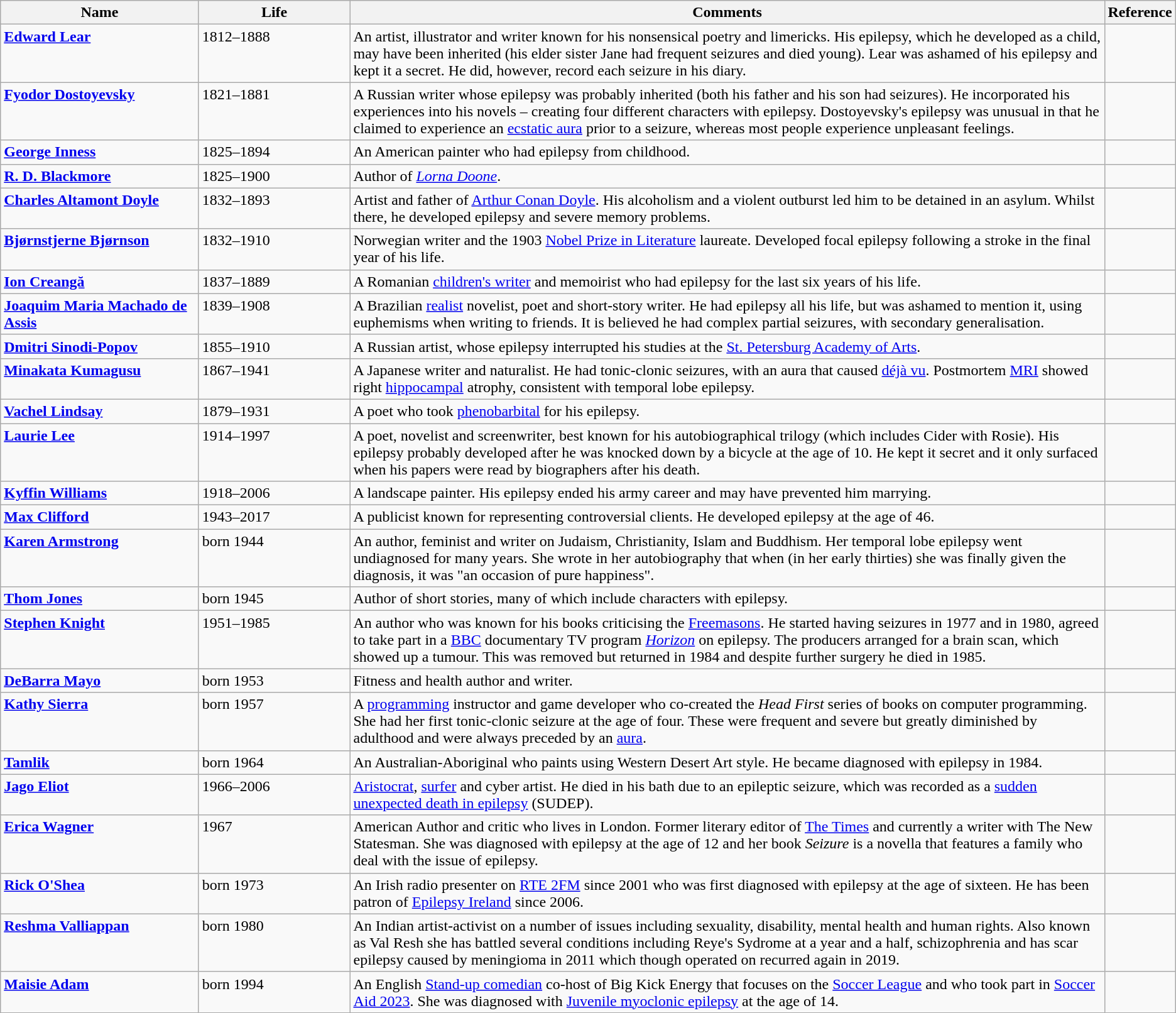<table class=wikitable>
<tr>
<th style="width:17%;">Name</th>
<th style="width:13%;">Life</th>
<th style="width:65%;">Comments</th>
<th style="width:5%;">Reference</th>
</tr>
<tr valign="top">
<td><strong><a href='#'>Edward Lear</a></strong></td>
<td>1812–1888</td>
<td>An artist, illustrator and writer known for his nonsensical poetry and limericks. His epilepsy, which he developed as a child, may have been inherited (his elder sister Jane had frequent seizures and died young). Lear was ashamed of his epilepsy and kept it a secret. He did, however, record each seizure in his diary.</td>
<td></td>
</tr>
<tr valign="top">
<td><strong><a href='#'>Fyodor Dostoyevsky</a></strong></td>
<td>1821–1881</td>
<td>A Russian writer whose epilepsy was probably inherited (both his father and his son had seizures). He incorporated his experiences into his novels – creating four different characters with epilepsy. Dostoyevsky's epilepsy was unusual in that he claimed to experience an <a href='#'>ecstatic aura</a> prior to a seizure, whereas most people experience unpleasant feelings.</td>
<td></td>
</tr>
<tr valign="top">
<td><strong><a href='#'>George Inness</a></strong></td>
<td>1825–1894</td>
<td>An American painter who had epilepsy from childhood.</td>
<td></td>
</tr>
<tr valign="top">
<td><strong><a href='#'>R. D. Blackmore</a></strong></td>
<td>1825–1900</td>
<td>Author of <em><a href='#'>Lorna Doone</a></em>.</td>
<td></td>
</tr>
<tr valign="top">
<td><strong><a href='#'>Charles Altamont Doyle</a></strong></td>
<td>1832–1893</td>
<td>Artist and father of <a href='#'>Arthur Conan Doyle</a>. His alcoholism and a violent outburst led him to be detained in an asylum. Whilst there, he developed epilepsy and severe memory problems.</td>
<td></td>
</tr>
<tr valign="top">
<td><strong><a href='#'>Bjørnstjerne Bjørnson</a></strong></td>
<td>1832–1910</td>
<td>Norwegian writer and the 1903 <a href='#'>Nobel Prize in Literature</a> laureate. Developed focal epilepsy following a stroke in the final year of his life.</td>
<td></td>
</tr>
<tr valign="top">
<td><strong><a href='#'>Ion Creangă</a></strong></td>
<td>1837–1889</td>
<td>A Romanian <a href='#'>children's writer</a> and memoirist who had epilepsy for the last six years of his life.</td>
<td></td>
</tr>
<tr valign="top">
<td><strong><a href='#'>Joaquim Maria Machado de Assis</a></strong></td>
<td>1839–1908</td>
<td>A Brazilian <a href='#'>realist</a> novelist, poet and short-story writer. He had epilepsy all his life, but was ashamed to mention it, using euphemisms when writing to friends. It is believed he had complex partial seizures, with secondary generalisation.</td>
<td></td>
</tr>
<tr valign="top">
<td><strong><a href='#'>Dmitri Sinodi-Popov</a></strong></td>
<td>1855–1910</td>
<td>A Russian artist, whose epilepsy interrupted his studies at the <a href='#'>St. Petersburg Academy of Arts</a>.</td>
<td></td>
</tr>
<tr valign="top">
<td><strong><a href='#'>Minakata Kumagusu</a></strong></td>
<td>1867–1941</td>
<td>A Japanese writer and naturalist. He had tonic-clonic seizures, with an aura that caused <a href='#'>déjà vu</a>. Postmortem <a href='#'>MRI</a> showed right <a href='#'>hippocampal</a> atrophy, consistent with temporal lobe epilepsy.</td>
<td></td>
</tr>
<tr valign="top">
<td><strong><a href='#'>Vachel Lindsay</a></strong></td>
<td>1879–1931</td>
<td>A poet who took <a href='#'>phenobarbital</a> for his epilepsy.</td>
<td></td>
</tr>
<tr valign="top">
<td><strong><a href='#'>Laurie Lee</a></strong></td>
<td>1914–1997</td>
<td>A poet, novelist and screenwriter, best known for his autobiographical trilogy (which includes Cider with Rosie). His epilepsy probably developed after he was knocked down by a bicycle at the age of 10. He kept it secret and it only surfaced when his papers were read by biographers after his death.</td>
<td></td>
</tr>
<tr valign="top">
<td><strong><a href='#'>Kyffin Williams</a></strong></td>
<td>1918–2006</td>
<td>A landscape painter. His epilepsy ended his army career and may have prevented him marrying.</td>
<td></td>
</tr>
<tr valign="top">
<td><strong><a href='#'>Max Clifford</a></strong></td>
<td>1943–2017</td>
<td>A publicist known for representing controversial clients. He developed epilepsy at the age of 46.</td>
<td></td>
</tr>
<tr valign="top">
<td><strong><a href='#'>Karen Armstrong</a></strong></td>
<td>born 1944</td>
<td>An author, feminist and writer on Judaism, Christianity, Islam and Buddhism. Her temporal lobe epilepsy went undiagnosed for many years. She wrote in her autobiography that when (in her early thirties) she was finally given the diagnosis, it was "an occasion of pure happiness".</td>
<td></td>
</tr>
<tr valign="top">
<td><strong><a href='#'>Thom Jones</a></strong></td>
<td>born 1945</td>
<td>Author of short stories, many of which include characters with epilepsy.</td>
<td></td>
</tr>
<tr valign="top">
<td><strong><a href='#'>Stephen Knight</a></strong></td>
<td>1951–1985</td>
<td>An author who was known for his books criticising the <a href='#'>Freemasons</a>. He started having seizures in 1977 and in 1980, agreed to take part in a <a href='#'>BBC</a> documentary TV program <em><a href='#'>Horizon</a></em> on epilepsy. The producers arranged for a brain scan, which showed up a tumour. This was removed but returned in 1984 and despite further surgery he died in 1985.</td>
<td></td>
</tr>
<tr valign="top">
<td><strong><a href='#'>DeBarra Mayo</a></strong></td>
<td>born 1953</td>
<td>Fitness and health author and writer.</td>
<td></td>
</tr>
<tr valign="top">
<td><strong><a href='#'>Kathy Sierra</a></strong></td>
<td>born 1957</td>
<td>A <a href='#'>programming</a> instructor and game developer who co-created the <em>Head First</em> series of books on computer programming. She had her first tonic-clonic seizure at the age of four. These were frequent and severe but greatly diminished by adulthood and were always preceded by an <a href='#'>aura</a>.</td>
<td></td>
</tr>
<tr valign="top">
<td><strong><a href='#'>Tamlik</a></strong></td>
<td>born 1964</td>
<td>An Australian-Aboriginal who paints using Western Desert Art style. He became diagnosed with epilepsy in 1984.</td>
</tr>
<tr valign="top">
<td><strong><a href='#'>Jago Eliot</a></strong></td>
<td>1966–2006</td>
<td><a href='#'>Aristocrat</a>, <a href='#'>surfer</a> and cyber artist. He died in his bath due to an epileptic seizure, which was recorded as a <a href='#'>sudden unexpected death in epilepsy</a> (SUDEP).</td>
<td></td>
</tr>
<tr valign="top">
<td><strong><a href='#'>Erica Wagner</a></strong></td>
<td>1967</td>
<td>American Author and critic who lives in London. Former literary editor of <a href='#'>The Times</a> and currently a writer with The New Statesman. She was diagnosed with epilepsy at the age of 12 and her book <em>Seizure</em> is a novella that features a family who deal with the issue of epilepsy.</td>
<td></td>
</tr>
<tr valign="top">
<td><strong><a href='#'>Rick O'Shea</a></strong></td>
<td>born 1973</td>
<td>An Irish radio presenter on <a href='#'>RTE 2FM</a> since 2001 who was first diagnosed with epilepsy at the age of sixteen. He has been patron of <a href='#'>Epilepsy Ireland</a> since 2006.</td>
<td></td>
</tr>
<tr valign="top">
<td><strong><a href='#'>Reshma Valliappan</a></strong></td>
<td>born 1980</td>
<td>An Indian artist-activist on a number of issues including sexuality, disability, mental health and human rights. Also known as Val Resh she has battled several conditions including Reye's Sydrome at a year and a half, schizophrenia and has scar epilepsy caused by meningioma in 2011 which though operated on recurred again in 2019.</td>
<td></td>
</tr>
<tr valign="top">
<td><strong><a href='#'>Maisie Adam</a></strong></td>
<td>born 1994</td>
<td>An English <a href='#'>Stand-up comedian</a> co-host of Big Kick Energy that focuses on the <a href='#'>Soccer League</a> and who took part in <a href='#'>Soccer Aid 2023</a>. She was diagnosed with <a href='#'>Juvenile myoclonic epilepsy</a> at the age of 14.</td>
</tr>
</table>
